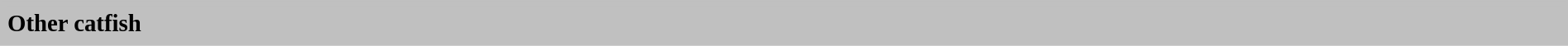<table cellspacing="4" width="100%" style="border:1px solid #C0C0C0; background:silver">
<tr>
<td height="25px" style="font-size:120%; text-align:left; background:silver"><strong>Other catfish</strong></td>
</tr>
</table>
